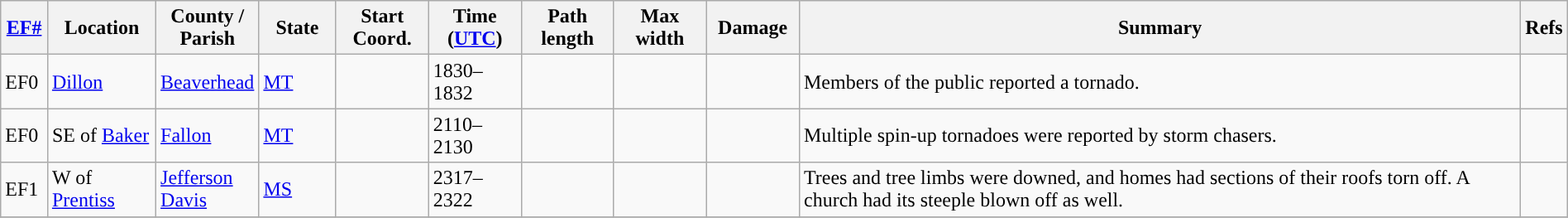<table class="wikitable sortable" style="width:100%;">
<tr>
<th scope="col" width="3%" align="center"><a href='#'>EF#</a></th>
<th scope="col" width="7%" align="center" class="unsortable">Location</th>
<th scope="col" width="6%" align="center" class="unsortable">County / Parish</th>
<th scope="col" width="5%" align="center">State</th>
<th scope="col" width="6%" align="center">Start Coord.</th>
<th scope="col" width="6%" align="center">Time (<a href='#'>UTC</a>)</th>
<th scope="col" width="6%" align="center">Path length</th>
<th scope="col" width="6%" align="center">Max width</th>
<th scope="col" width="6%" align="center">Damage</th>
<th scope="col" width="48%" class="unsortable" align="center">Summary</th>
<th scope="col" width="48%" class="unsortable" align="center">Refs</th>
</tr>
<tr>
<td>EF0</td>
<td><a href='#'>Dillon</a></td>
<td><a href='#'>Beaverhead</a></td>
<td><a href='#'>MT</a></td>
<td></td>
<td>1830–1832</td>
<td></td>
<td></td>
<td></td>
<td>Members of the public reported a tornado.</td>
<td></td>
</tr>
<tr>
<td>EF0</td>
<td>SE of <a href='#'>Baker</a></td>
<td><a href='#'>Fallon</a></td>
<td><a href='#'>MT</a></td>
<td></td>
<td>2110–2130</td>
<td></td>
<td></td>
<td></td>
<td>Multiple spin-up tornadoes were reported by storm chasers.</td>
<td></td>
</tr>
<tr>
<td>EF1</td>
<td>W of <a href='#'>Prentiss</a></td>
<td><a href='#'>Jefferson Davis</a></td>
<td><a href='#'>MS</a></td>
<td></td>
<td>2317–2322</td>
<td></td>
<td></td>
<td></td>
<td>Trees and tree limbs were downed, and homes had sections of their roofs torn off. A church had its steeple blown off as well.</td>
<td></td>
</tr>
<tr>
</tr>
</table>
